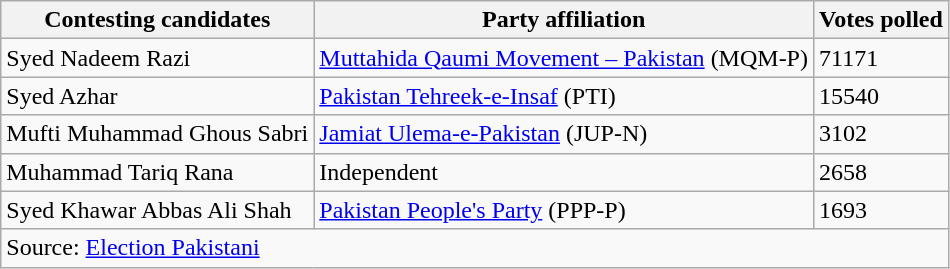<table class="wikitable sortable">
<tr>
<th>Contesting candidates</th>
<th>Party affiliation</th>
<th>Votes polled</th>
</tr>
<tr>
<td>Syed Nadeem Razi</td>
<td><a href='#'>Muttahida Qaumi Movement – Pakistan</a> (MQM-P)</td>
<td>71171</td>
</tr>
<tr>
<td>Syed Azhar</td>
<td><a href='#'>Pakistan Tehreek-e-Insaf</a> (PTI)</td>
<td>15540</td>
</tr>
<tr>
<td>Mufti Muhammad Ghous Sabri</td>
<td><a href='#'>Jamiat Ulema-e-Pakistan</a> (JUP-N)</td>
<td>3102</td>
</tr>
<tr>
<td>Muhammad Tariq Rana</td>
<td>Independent</td>
<td>2658</td>
</tr>
<tr>
<td>Syed Khawar Abbas Ali Shah</td>
<td><a href='#'>Pakistan People's Party</a> (PPP-P)</td>
<td>1693</td>
</tr>
<tr>
<td colspan="3">Source: <a href='#'>Election Pakistani</a></td>
</tr>
</table>
